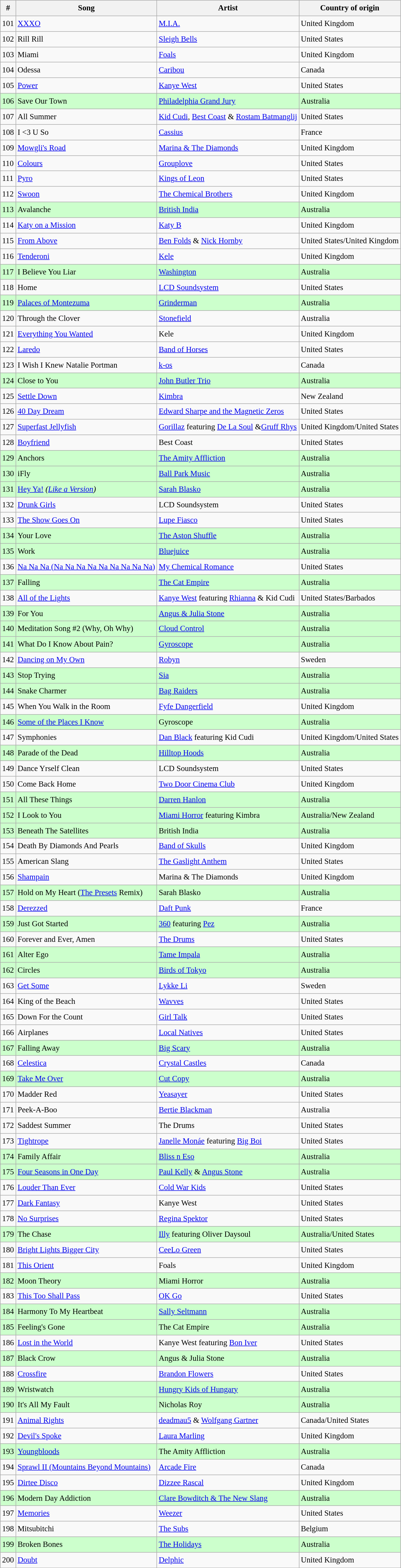<table class="wikitable sortable mw-collapsible mw-collapsed" style="font-size:0.95em;line-height:1.5em;">
<tr>
<th>#</th>
<th>Song</th>
<th>Artist</th>
<th>Country of origin</th>
</tr>
<tr>
<td>101</td>
<td><a href='#'>XXXO</a></td>
<td><a href='#'>M.I.A.</a></td>
<td>United Kingdom</td>
</tr>
<tr>
<td>102</td>
<td>Rill Rill</td>
<td><a href='#'>Sleigh Bells</a></td>
<td>United States</td>
</tr>
<tr>
<td>103</td>
<td>Miami</td>
<td><a href='#'>Foals</a></td>
<td>United Kingdom</td>
</tr>
<tr>
<td>104</td>
<td>Odessa</td>
<td><a href='#'>Caribou</a></td>
<td>Canada</td>
</tr>
<tr>
<td>105</td>
<td><a href='#'>Power</a></td>
<td><a href='#'>Kanye West</a></td>
<td>United States</td>
</tr>
<tr style="background:#ccffcc">
<td>106</td>
<td>Save Our Town</td>
<td><a href='#'>Philadelphia Grand Jury</a></td>
<td>Australia</td>
</tr>
<tr>
<td>107</td>
<td>All Summer</td>
<td><a href='#'>Kid Cudi</a>, <a href='#'>Best Coast</a> & <a href='#'>Rostam Batmanglij</a></td>
<td>United States</td>
</tr>
<tr>
<td>108</td>
<td>I <3 U So</td>
<td><a href='#'>Cassius</a></td>
<td>France</td>
</tr>
<tr>
<td>109</td>
<td><a href='#'>Mowgli's Road</a></td>
<td><a href='#'>Marina & The Diamonds</a></td>
<td>United Kingdom</td>
</tr>
<tr>
<td>110</td>
<td><a href='#'>Colours</a></td>
<td><a href='#'>Grouplove</a></td>
<td>United States</td>
</tr>
<tr>
<td>111</td>
<td><a href='#'>Pyro</a></td>
<td><a href='#'>Kings of Leon</a></td>
<td>United States</td>
</tr>
<tr>
<td>112</td>
<td><a href='#'>Swoon</a></td>
<td><a href='#'>The Chemical Brothers</a></td>
<td>United Kingdom</td>
</tr>
<tr style="background:#ccffcc">
<td>113</td>
<td>Avalanche</td>
<td><a href='#'>British India</a></td>
<td>Australia</td>
</tr>
<tr>
<td>114</td>
<td><a href='#'>Katy on a Mission</a></td>
<td><a href='#'>Katy B</a></td>
<td>United Kingdom</td>
</tr>
<tr>
<td>115</td>
<td><a href='#'>From Above</a></td>
<td><a href='#'>Ben Folds</a> & <a href='#'>Nick Hornby</a></td>
<td>United States/United Kingdom</td>
</tr>
<tr>
<td>116</td>
<td><a href='#'>Tenderoni</a></td>
<td><a href='#'>Kele</a></td>
<td>United Kingdom</td>
</tr>
<tr style="background:#ccffcc">
<td>117</td>
<td>I Believe You Liar</td>
<td><a href='#'>Washington</a></td>
<td>Australia</td>
</tr>
<tr>
<td>118</td>
<td>Home</td>
<td><a href='#'>LCD Soundsystem</a></td>
<td>United States</td>
</tr>
<tr style="background:#ccffcc">
<td>119</td>
<td><a href='#'>Palaces of Montezuma</a></td>
<td><a href='#'>Grinderman</a></td>
<td>Australia</td>
</tr>
<tr>
<td>120</td>
<td>Through the Clover</td>
<td><a href='#'>Stonefield</a></td>
<td>Australia</td>
</tr>
<tr>
<td>121</td>
<td><a href='#'>Everything You Wanted</a></td>
<td>Kele</td>
<td>United Kingdom</td>
</tr>
<tr>
<td>122</td>
<td><a href='#'>Laredo</a></td>
<td><a href='#'>Band of Horses</a></td>
<td>United States</td>
</tr>
<tr>
<td>123</td>
<td>I Wish I Knew Natalie Portman</td>
<td><a href='#'>k-os</a></td>
<td>Canada</td>
</tr>
<tr style="background:#ccffcc">
<td>124</td>
<td>Close to You</td>
<td><a href='#'>John Butler Trio</a></td>
<td>Australia</td>
</tr>
<tr>
<td>125</td>
<td><a href='#'>Settle Down</a></td>
<td><a href='#'>Kimbra</a></td>
<td>New Zealand</td>
</tr>
<tr>
<td>126</td>
<td><a href='#'>40 Day Dream</a></td>
<td><a href='#'>Edward Sharpe and the Magnetic Zeros</a></td>
<td>United States</td>
</tr>
<tr>
<td>127</td>
<td><a href='#'>Superfast Jellyfish</a></td>
<td><a href='#'>Gorillaz</a> featuring <a href='#'>De La Soul</a> &<a href='#'>Gruff Rhys</a></td>
<td>United Kingdom/United States</td>
</tr>
<tr>
<td>128</td>
<td><a href='#'>Boyfriend</a></td>
<td>Best Coast</td>
<td>United States</td>
</tr>
<tr style="background:#ccffcc">
<td>129</td>
<td>Anchors</td>
<td><a href='#'>The Amity Affliction</a></td>
<td>Australia</td>
</tr>
<tr style="background:#ccffcc">
<td>130</td>
<td>iFly</td>
<td><a href='#'>Ball Park Music</a></td>
<td>Australia</td>
</tr>
<tr style="background:#ccffcc">
<td>131</td>
<td><a href='#'>Hey Ya!</a> <em>(<a href='#'>Like a Version</a>)</em></td>
<td><a href='#'>Sarah Blasko</a></td>
<td>Australia</td>
</tr>
<tr>
<td>132</td>
<td><a href='#'>Drunk Girls</a></td>
<td>LCD Soundsystem</td>
<td>United States</td>
</tr>
<tr>
<td>133</td>
<td><a href='#'>The Show Goes On</a></td>
<td><a href='#'>Lupe Fiasco</a></td>
<td>United States</td>
</tr>
<tr style="background:#ccffcc">
<td>134</td>
<td>Your Love</td>
<td><a href='#'>The Aston Shuffle</a></td>
<td>Australia</td>
</tr>
<tr style="background:#ccffcc">
<td>135</td>
<td>Work</td>
<td><a href='#'>Bluejuice</a></td>
<td>Australia</td>
</tr>
<tr>
<td>136</td>
<td><a href='#'>Na Na Na (Na Na Na Na Na Na Na Na Na)</a></td>
<td><a href='#'>My Chemical Romance</a></td>
<td>United States</td>
</tr>
<tr style="background:#ccffcc">
<td>137</td>
<td>Falling</td>
<td><a href='#'>The Cat Empire</a></td>
<td>Australia</td>
</tr>
<tr>
<td>138</td>
<td><a href='#'>All of the Lights</a></td>
<td><a href='#'>Kanye West</a> featuring <a href='#'>Rhianna</a> & Kid Cudi</td>
<td>United States/Barbados</td>
</tr>
<tr style="background:#ccffcc">
<td>139</td>
<td>For You</td>
<td><a href='#'>Angus & Julia Stone</a></td>
<td>Australia</td>
</tr>
<tr style="background:#ccffcc">
<td>140</td>
<td>Meditation Song #2 (Why, Oh Why)</td>
<td><a href='#'>Cloud Control</a></td>
<td>Australia</td>
</tr>
<tr style="background:#ccffcc">
<td>141</td>
<td>What Do I Know About Pain?</td>
<td><a href='#'>Gyroscope</a></td>
<td>Australia</td>
</tr>
<tr>
<td>142</td>
<td><a href='#'>Dancing on My Own</a></td>
<td><a href='#'>Robyn</a></td>
<td>Sweden</td>
</tr>
<tr style="background:#ccffcc">
<td>143</td>
<td>Stop Trying</td>
<td><a href='#'>Sia</a></td>
<td>Australia</td>
</tr>
<tr style="background:#ccffcc">
<td>144</td>
<td>Snake Charmer</td>
<td><a href='#'>Bag Raiders</a></td>
<td>Australia</td>
</tr>
<tr>
<td>145</td>
<td>When You Walk in the Room</td>
<td><a href='#'>Fyfe Dangerfield</a></td>
<td>United Kingdom</td>
</tr>
<tr style="background:#ccffcc">
<td>146</td>
<td><a href='#'>Some of the Places I Know</a></td>
<td>Gyroscope</td>
<td>Australia</td>
</tr>
<tr>
<td>147</td>
<td>Symphonies</td>
<td><a href='#'>Dan Black</a> featuring Kid Cudi</td>
<td>United Kingdom/United States</td>
</tr>
<tr style="background:#ccffcc">
<td>148</td>
<td>Parade of the Dead</td>
<td><a href='#'>Hilltop Hoods</a></td>
<td>Australia</td>
</tr>
<tr>
<td>149</td>
<td>Dance Yrself Clean</td>
<td>LCD Soundsystem</td>
<td>United States</td>
</tr>
<tr>
<td>150</td>
<td>Come Back Home</td>
<td><a href='#'>Two Door Cinema Club</a></td>
<td>United Kingdom</td>
</tr>
<tr style="background:#ccffcc">
<td>151</td>
<td>All These Things</td>
<td><a href='#'>Darren Hanlon</a></td>
<td>Australia</td>
</tr>
<tr style="background:#ccffcc">
<td>152</td>
<td>I Look to You</td>
<td><a href='#'>Miami Horror</a> featuring Kimbra</td>
<td>Australia/New Zealand</td>
</tr>
<tr style="background:#ccffcc">
<td>153</td>
<td>Beneath The Satellites</td>
<td>British India</td>
<td>Australia</td>
</tr>
<tr>
<td>154</td>
<td>Death By Diamonds And Pearls</td>
<td><a href='#'>Band of Skulls</a></td>
<td>United Kingdom</td>
</tr>
<tr>
<td>155</td>
<td>American Slang</td>
<td><a href='#'>The Gaslight Anthem</a></td>
<td>United States</td>
</tr>
<tr>
<td>156</td>
<td><a href='#'>Shampain</a></td>
<td>Marina & The Diamonds</td>
<td>United Kingdom</td>
</tr>
<tr style="background:#ccffcc">
<td>157</td>
<td>Hold on My Heart (<a href='#'>The Presets</a> Remix)</td>
<td>Sarah Blasko</td>
<td>Australia</td>
</tr>
<tr>
<td>158</td>
<td><a href='#'>Derezzed</a></td>
<td><a href='#'>Daft Punk</a></td>
<td>France</td>
</tr>
<tr style="background:#ccffcc">
<td>159</td>
<td>Just Got Started</td>
<td><a href='#'>360</a> featuring <a href='#'>Pez</a></td>
<td>Australia</td>
</tr>
<tr>
<td>160</td>
<td>Forever and Ever, Amen</td>
<td><a href='#'>The Drums</a></td>
<td>United States</td>
</tr>
<tr style="background:#ccffcc">
<td>161</td>
<td>Alter Ego</td>
<td><a href='#'>Tame Impala</a></td>
<td>Australia</td>
</tr>
<tr style="background:#ccffcc">
<td>162</td>
<td>Circles</td>
<td><a href='#'>Birds of Tokyo</a></td>
<td>Australia</td>
</tr>
<tr>
<td>163</td>
<td><a href='#'>Get Some</a></td>
<td><a href='#'>Lykke Li</a></td>
<td>Sweden</td>
</tr>
<tr>
<td>164</td>
<td>King of the Beach</td>
<td><a href='#'>Wavves</a></td>
<td>United States</td>
</tr>
<tr>
<td>165</td>
<td>Down For the Count</td>
<td><a href='#'>Girl Talk</a></td>
<td>United States</td>
</tr>
<tr>
<td>166</td>
<td>Airplanes</td>
<td><a href='#'>Local Natives</a></td>
<td>United States</td>
</tr>
<tr style="background:#ccffcc">
<td>167</td>
<td>Falling Away</td>
<td><a href='#'>Big Scary</a></td>
<td>Australia</td>
</tr>
<tr>
<td>168</td>
<td><a href='#'>Celestica</a></td>
<td><a href='#'>Crystal Castles</a></td>
<td>Canada</td>
</tr>
<tr style="background:#ccffcc">
<td>169</td>
<td><a href='#'>Take Me Over</a></td>
<td><a href='#'>Cut Copy</a></td>
<td>Australia</td>
</tr>
<tr>
<td>170</td>
<td>Madder Red</td>
<td><a href='#'>Yeasayer</a></td>
<td>United States</td>
</tr>
<tr>
<td>171</td>
<td>Peek-A-Boo</td>
<td><a href='#'>Bertie Blackman</a></td>
<td>Australia</td>
</tr>
<tr>
<td>172</td>
<td>Saddest Summer</td>
<td>The Drums</td>
<td>United States</td>
</tr>
<tr>
<td>173</td>
<td><a href='#'>Tightrope</a></td>
<td><a href='#'>Janelle Monáe</a> featuring <a href='#'>Big Boi</a></td>
<td>United States</td>
</tr>
<tr style="background:#ccffcc">
<td>174</td>
<td>Family Affair</td>
<td><a href='#'>Bliss n Eso</a></td>
<td>Australia</td>
</tr>
<tr style="background:#ccffcc">
<td>175</td>
<td><a href='#'>Four Seasons in One Day</a></td>
<td><a href='#'>Paul Kelly</a> & <a href='#'>Angus Stone</a></td>
<td>Australia</td>
</tr>
<tr>
<td>176</td>
<td><a href='#'>Louder Than Ever</a></td>
<td><a href='#'>Cold War Kids</a></td>
<td>United States</td>
</tr>
<tr>
<td>177</td>
<td><a href='#'>Dark Fantasy</a></td>
<td>Kanye West</td>
<td>United States</td>
</tr>
<tr>
<td>178</td>
<td><a href='#'>No Surprises</a></td>
<td><a href='#'>Regina Spektor</a></td>
<td>United States</td>
</tr>
<tr style="background:#ccffcc">
<td>179</td>
<td>The Chase</td>
<td><a href='#'>Illy</a> featuring Oliver Daysoul</td>
<td>Australia/United States</td>
</tr>
<tr>
<td>180</td>
<td><a href='#'>Bright Lights Bigger City</a></td>
<td><a href='#'>CeeLo Green</a></td>
<td>United States</td>
</tr>
<tr>
<td>181</td>
<td><a href='#'>This Orient</a></td>
<td>Foals</td>
<td>United Kingdom</td>
</tr>
<tr style="background:#ccffcc">
<td>182</td>
<td>Moon Theory</td>
<td>Miami Horror</td>
<td>Australia</td>
</tr>
<tr>
<td>183</td>
<td><a href='#'>This Too Shall Pass</a></td>
<td><a href='#'>OK Go</a></td>
<td>United States</td>
</tr>
<tr style="background:#ccffcc">
<td>184</td>
<td>Harmony To My Heartbeat</td>
<td><a href='#'>Sally Seltmann</a></td>
<td>Australia</td>
</tr>
<tr style="background:#ccffcc">
<td>185</td>
<td>Feeling's Gone</td>
<td>The Cat Empire</td>
<td>Australia</td>
</tr>
<tr>
<td>186</td>
<td><a href='#'>Lost in the World</a></td>
<td>Kanye West featuring <a href='#'>Bon Iver</a></td>
<td>United States</td>
</tr>
<tr style="background:#ccffcc">
<td>187</td>
<td>Black Crow</td>
<td>Angus & Julia Stone</td>
<td>Australia</td>
</tr>
<tr>
<td>188</td>
<td><a href='#'>Crossfire</a></td>
<td><a href='#'>Brandon Flowers</a></td>
<td>United States</td>
</tr>
<tr style="background:#ccffcc">
<td>189</td>
<td>Wristwatch</td>
<td><a href='#'>Hungry Kids of Hungary</a></td>
<td>Australia</td>
</tr>
<tr style="background:#ccffcc">
<td>190</td>
<td>It's All My Fault</td>
<td>Nicholas Roy</td>
<td>Australia</td>
</tr>
<tr>
<td>191</td>
<td><a href='#'>Animal Rights</a></td>
<td><a href='#'>deadmau5</a> & <a href='#'>Wolfgang Gartner</a></td>
<td>Canada/United States</td>
</tr>
<tr>
<td>192</td>
<td><a href='#'>Devil's Spoke</a></td>
<td><a href='#'>Laura Marling</a></td>
<td>United Kingdom</td>
</tr>
<tr style="background:#ccffcc">
<td>193</td>
<td><a href='#'>Youngbloods</a></td>
<td>The Amity Affliction</td>
<td>Australia</td>
</tr>
<tr>
<td>194</td>
<td><a href='#'>Sprawl II (Mountains Beyond Mountains)</a></td>
<td><a href='#'>Arcade Fire</a></td>
<td>Canada</td>
</tr>
<tr>
<td>195</td>
<td><a href='#'>Dirtee Disco</a></td>
<td><a href='#'>Dizzee Rascal</a></td>
<td>United Kingdom</td>
</tr>
<tr style="background:#ccffcc">
<td>196</td>
<td>Modern Day Addiction</td>
<td><a href='#'>Clare Bowditch & The New Slang</a></td>
<td>Australia</td>
</tr>
<tr>
<td>197</td>
<td><a href='#'>Memories</a></td>
<td><a href='#'>Weezer</a></td>
<td>United States</td>
</tr>
<tr>
<td>198</td>
<td>Mitsubitchi</td>
<td><a href='#'>The Subs</a></td>
<td>Belgium</td>
</tr>
<tr style="background:#ccffcc">
<td>199</td>
<td>Broken Bones</td>
<td><a href='#'>The Holidays</a></td>
<td>Australia</td>
</tr>
<tr>
<td>200</td>
<td><a href='#'>Doubt</a></td>
<td><a href='#'>Delphic</a></td>
<td>United Kingdom</td>
</tr>
</table>
